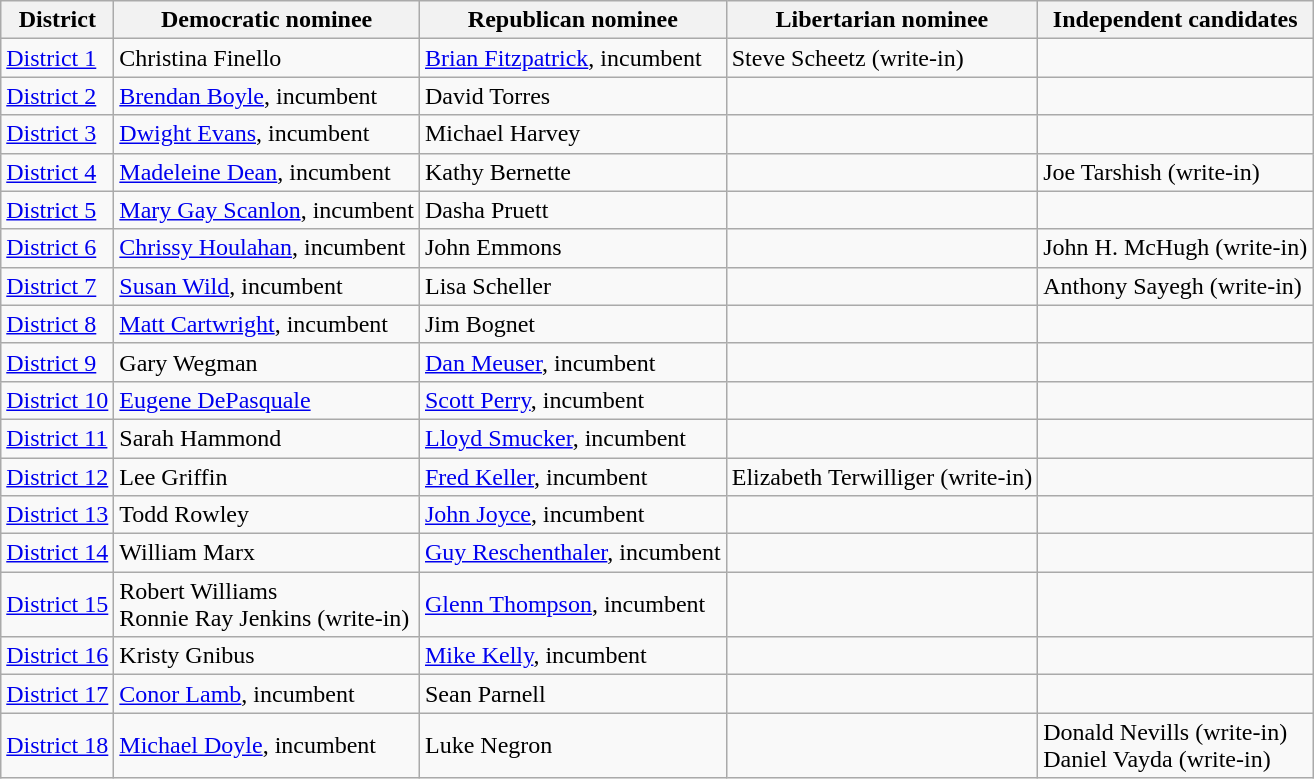<table class="wikitable">
<tr>
<th>District</th>
<th>Democratic nominee</th>
<th>Republican nominee</th>
<th>Libertarian nominee</th>
<th>Independent candidates</th>
</tr>
<tr>
<td><a href='#'>District 1</a></td>
<td>Christina Finello</td>
<td><a href='#'>Brian Fitzpatrick</a>, incumbent</td>
<td>Steve Scheetz (write-in)</td>
<td></td>
</tr>
<tr>
<td><a href='#'>District 2</a></td>
<td><a href='#'>Brendan Boyle</a>, incumbent</td>
<td>David Torres</td>
<td></td>
<td></td>
</tr>
<tr>
<td><a href='#'>District 3</a></td>
<td><a href='#'>Dwight Evans</a>, incumbent</td>
<td>Michael Harvey</td>
<td></td>
<td></td>
</tr>
<tr>
<td><a href='#'>District 4</a></td>
<td><a href='#'>Madeleine Dean</a>, incumbent</td>
<td>Kathy Bernette</td>
<td></td>
<td>Joe Tarshish (write-in)</td>
</tr>
<tr>
<td><a href='#'>District 5</a></td>
<td><a href='#'>Mary Gay Scanlon</a>, incumbent</td>
<td>Dasha Pruett</td>
<td></td>
<td></td>
</tr>
<tr>
<td><a href='#'>District 6</a></td>
<td><a href='#'>Chrissy Houlahan</a>, incumbent</td>
<td>John Emmons</td>
<td></td>
<td>John H. McHugh (write-in)</td>
</tr>
<tr>
<td><a href='#'>District 7</a></td>
<td><a href='#'>Susan Wild</a>, incumbent</td>
<td>Lisa Scheller</td>
<td></td>
<td>Anthony Sayegh (write-in)</td>
</tr>
<tr>
<td><a href='#'>District 8</a></td>
<td><a href='#'>Matt Cartwright</a>, incumbent</td>
<td>Jim Bognet</td>
<td></td>
<td></td>
</tr>
<tr>
<td><a href='#'>District 9</a></td>
<td>Gary Wegman</td>
<td><a href='#'>Dan Meuser</a>, incumbent</td>
<td></td>
<td></td>
</tr>
<tr>
<td><a href='#'>District 10</a></td>
<td><a href='#'>Eugene DePasquale</a></td>
<td><a href='#'>Scott Perry</a>, incumbent</td>
<td></td>
<td></td>
</tr>
<tr>
<td><a href='#'>District 11</a></td>
<td>Sarah Hammond</td>
<td><a href='#'>Lloyd Smucker</a>, incumbent</td>
<td></td>
<td></td>
</tr>
<tr>
<td><a href='#'>District 12</a></td>
<td>Lee Griffin</td>
<td><a href='#'>Fred Keller</a>, incumbent</td>
<td>Elizabeth Terwilliger (write-in)</td>
<td></td>
</tr>
<tr>
<td><a href='#'>District 13</a></td>
<td>Todd Rowley</td>
<td><a href='#'>John Joyce</a>, incumbent</td>
<td></td>
<td></td>
</tr>
<tr>
<td><a href='#'>District 14</a></td>
<td>William Marx</td>
<td><a href='#'>Guy Reschenthaler</a>, incumbent</td>
<td></td>
<td></td>
</tr>
<tr>
<td><a href='#'>District 15</a></td>
<td>Robert Williams<br>Ronnie Ray Jenkins (write-in)</td>
<td><a href='#'>Glenn Thompson</a>, incumbent</td>
<td></td>
<td></td>
</tr>
<tr>
<td><a href='#'>District 16</a></td>
<td>Kristy Gnibus</td>
<td><a href='#'>Mike Kelly</a>, incumbent</td>
<td></td>
<td></td>
</tr>
<tr>
<td><a href='#'>District 17</a></td>
<td><a href='#'>Conor Lamb</a>, incumbent</td>
<td>Sean Parnell</td>
<td></td>
<td></td>
</tr>
<tr>
<td><a href='#'>District 18</a></td>
<td><a href='#'>Michael Doyle</a>, incumbent</td>
<td>Luke Negron</td>
<td></td>
<td>Donald Nevills (write-in)<br>Daniel Vayda (write-in)</td>
</tr>
</table>
